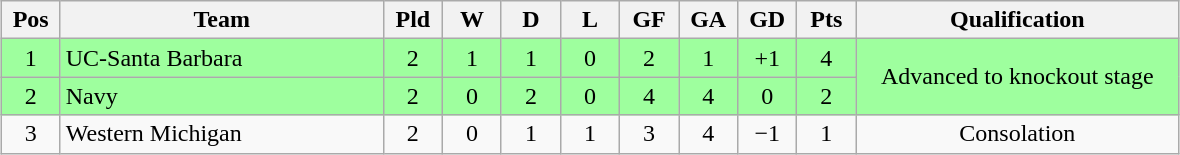<table class="wikitable" style="text-align:center; margin: 1em auto">
<tr>
<th style="width:2em">Pos</th>
<th style="width:13em">Team</th>
<th style="width:2em">Pld</th>
<th style="width:2em">W</th>
<th style="width:2em">D</th>
<th style="width:2em">L</th>
<th style="width:2em">GF</th>
<th style="width:2em">GA</th>
<th style="width:2em">GD</th>
<th style="width:2em">Pts</th>
<th style="width:13em">Qualification</th>
</tr>
<tr bgcolor="#9eff9e">
<td>1</td>
<td style="text-align:left">UC-Santa Barbara</td>
<td>2</td>
<td>1</td>
<td>1</td>
<td>0</td>
<td>2</td>
<td>1</td>
<td>+1</td>
<td>4</td>
<td rowspan="2">Advanced to knockout stage</td>
</tr>
<tr bgcolor="#9eff9e">
<td>2</td>
<td style="text-align:left">Navy</td>
<td>2</td>
<td>0</td>
<td>2</td>
<td>0</td>
<td>4</td>
<td>4</td>
<td>0</td>
<td>2</td>
</tr>
<tr>
<td>3</td>
<td style="text-align:left">Western Michigan</td>
<td>2</td>
<td>0</td>
<td>1</td>
<td>1</td>
<td>3</td>
<td>4</td>
<td>−1</td>
<td>1</td>
<td>Consolation</td>
</tr>
</table>
